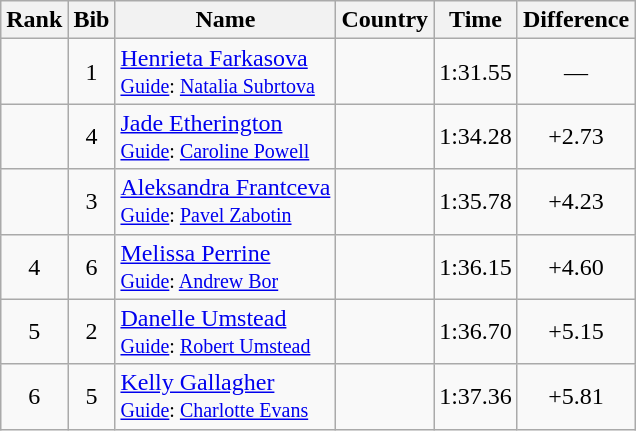<table class="wikitable sortable" style="text-align:center">
<tr>
<th>Rank</th>
<th>Bib</th>
<th>Name</th>
<th>Country</th>
<th>Time</th>
<th>Difference</th>
</tr>
<tr>
<td></td>
<td>1</td>
<td align=left><a href='#'>Henrieta Farkasova</a><br><small><a href='#'>Guide</a>: <a href='#'>Natalia Subrtova</a></small></td>
<td align=left></td>
<td>1:31.55</td>
<td>—</td>
</tr>
<tr>
<td></td>
<td>4</td>
<td align=left><a href='#'>Jade Etherington</a><br><small><a href='#'>Guide</a>: <a href='#'>Caroline Powell</a></small></td>
<td align=left></td>
<td>1:34.28</td>
<td>+2.73</td>
</tr>
<tr>
<td></td>
<td>3</td>
<td align=left><a href='#'>Aleksandra Frantceva</a><br><small><a href='#'>Guide</a>: <a href='#'>Pavel Zabotin</a></small></td>
<td align=left></td>
<td>1:35.78</td>
<td>+4.23</td>
</tr>
<tr>
<td>4</td>
<td>6</td>
<td align=left><a href='#'>Melissa Perrine</a><br><small><a href='#'>Guide</a>: <a href='#'>Andrew Bor</a> </small></td>
<td align=left></td>
<td>1:36.15</td>
<td>+4.60</td>
</tr>
<tr>
<td>5</td>
<td>2</td>
<td align=left><a href='#'>Danelle Umstead</a><br><small><a href='#'>Guide</a>: <a href='#'>Robert Umstead</a></small></td>
<td align=left></td>
<td>1:36.70</td>
<td>+5.15</td>
</tr>
<tr>
<td>6</td>
<td>5</td>
<td align=left><a href='#'>Kelly Gallagher</a><br><small><a href='#'>Guide</a>: <a href='#'>Charlotte Evans</a></small></td>
<td align=left></td>
<td>1:37.36</td>
<td>+5.81</td>
</tr>
</table>
